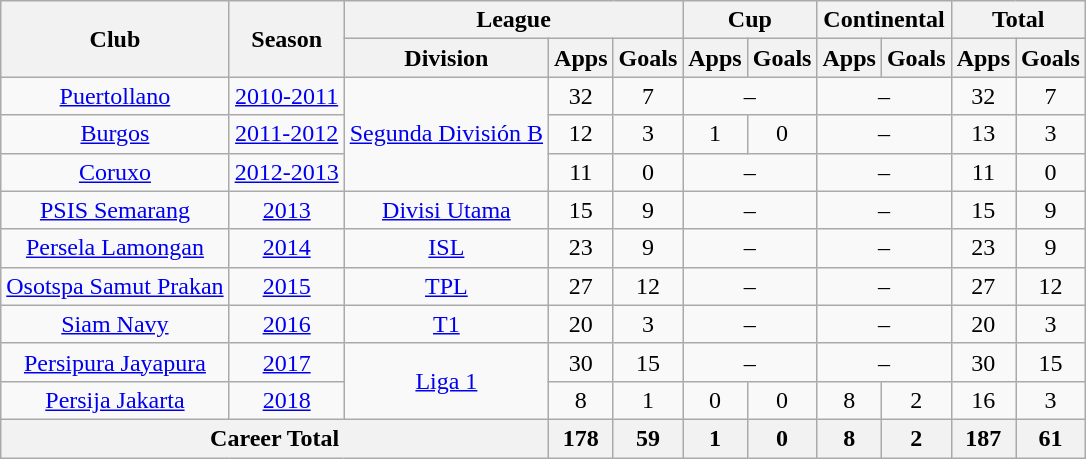<table class=wikitable style="text-align:center">
<tr>
<th rowspan=2>Club</th>
<th rowspan=2>Season</th>
<th colspan=3>League</th>
<th colspan=2>Cup</th>
<th colspan=2>Continental</th>
<th colspan=2>Total</th>
</tr>
<tr>
<th>Division</th>
<th>Apps</th>
<th>Goals</th>
<th>Apps</th>
<th>Goals</th>
<th>Apps</th>
<th>Goals</th>
<th>Apps</th>
<th>Goals</th>
</tr>
<tr>
<td><a href='#'>Puertollano</a></td>
<td><a href='#'>2010-2011</a></td>
<td rowspan="3"><a href='#'>Segunda División B</a></td>
<td>32</td>
<td>7</td>
<td colspan=2>–</td>
<td colspan=2>–</td>
<td>32</td>
<td>7</td>
</tr>
<tr>
<td><a href='#'>Burgos</a></td>
<td><a href='#'>2011-2012</a></td>
<td>12</td>
<td>3</td>
<td>1</td>
<td>0</td>
<td colspan=2>–</td>
<td>13</td>
<td>3</td>
</tr>
<tr>
<td><a href='#'>Coruxo</a></td>
<td><a href='#'>2012-2013</a></td>
<td>11</td>
<td>0</td>
<td colspan=2>–</td>
<td colspan=2>–</td>
<td>11</td>
<td>0</td>
</tr>
<tr>
<td><a href='#'>PSIS Semarang</a></td>
<td><a href='#'>2013</a></td>
<td><a href='#'>Divisi Utama</a></td>
<td>15</td>
<td>9</td>
<td colspan=2>–</td>
<td colspan=2>–</td>
<td>15</td>
<td>9</td>
</tr>
<tr>
<td><a href='#'>Persela Lamongan</a></td>
<td><a href='#'>2014</a></td>
<td><a href='#'>ISL</a></td>
<td>23</td>
<td>9</td>
<td colspan=2>–</td>
<td colspan=2>–</td>
<td>23</td>
<td>9</td>
</tr>
<tr>
<td><a href='#'>Osotspa Samut Prakan</a></td>
<td><a href='#'>2015</a></td>
<td><a href='#'>TPL</a></td>
<td>27</td>
<td>12</td>
<td colspan=2>–</td>
<td colspan=2>–</td>
<td>27</td>
<td>12</td>
</tr>
<tr>
<td><a href='#'>Siam Navy</a></td>
<td><a href='#'>2016</a></td>
<td><a href='#'>T1</a></td>
<td>20</td>
<td>3</td>
<td colspan=2>–</td>
<td colspan=2>–</td>
<td>20</td>
<td>3</td>
</tr>
<tr>
<td><a href='#'>Persipura Jayapura</a></td>
<td><a href='#'>2017</a></td>
<td rowspan="2"><a href='#'>Liga 1</a></td>
<td>30</td>
<td>15</td>
<td colspan=2>–</td>
<td colspan=2>–</td>
<td>30</td>
<td>15</td>
</tr>
<tr>
<td><a href='#'>Persija Jakarta</a></td>
<td><a href='#'>2018</a></td>
<td>8</td>
<td>1</td>
<td>0</td>
<td>0</td>
<td>8</td>
<td>2</td>
<td>16</td>
<td>3</td>
</tr>
<tr>
<th colspan="3">Career Total</th>
<th>178</th>
<th>59</th>
<th>1</th>
<th>0</th>
<th>8</th>
<th>2</th>
<th>187</th>
<th>61</th>
</tr>
</table>
